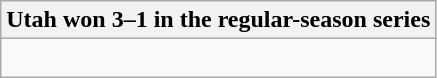<table class="wikitable collapsible collapsed">
<tr>
<th>Utah won 3–1 in the regular-season series</th>
</tr>
<tr>
<td><br>


</td>
</tr>
</table>
